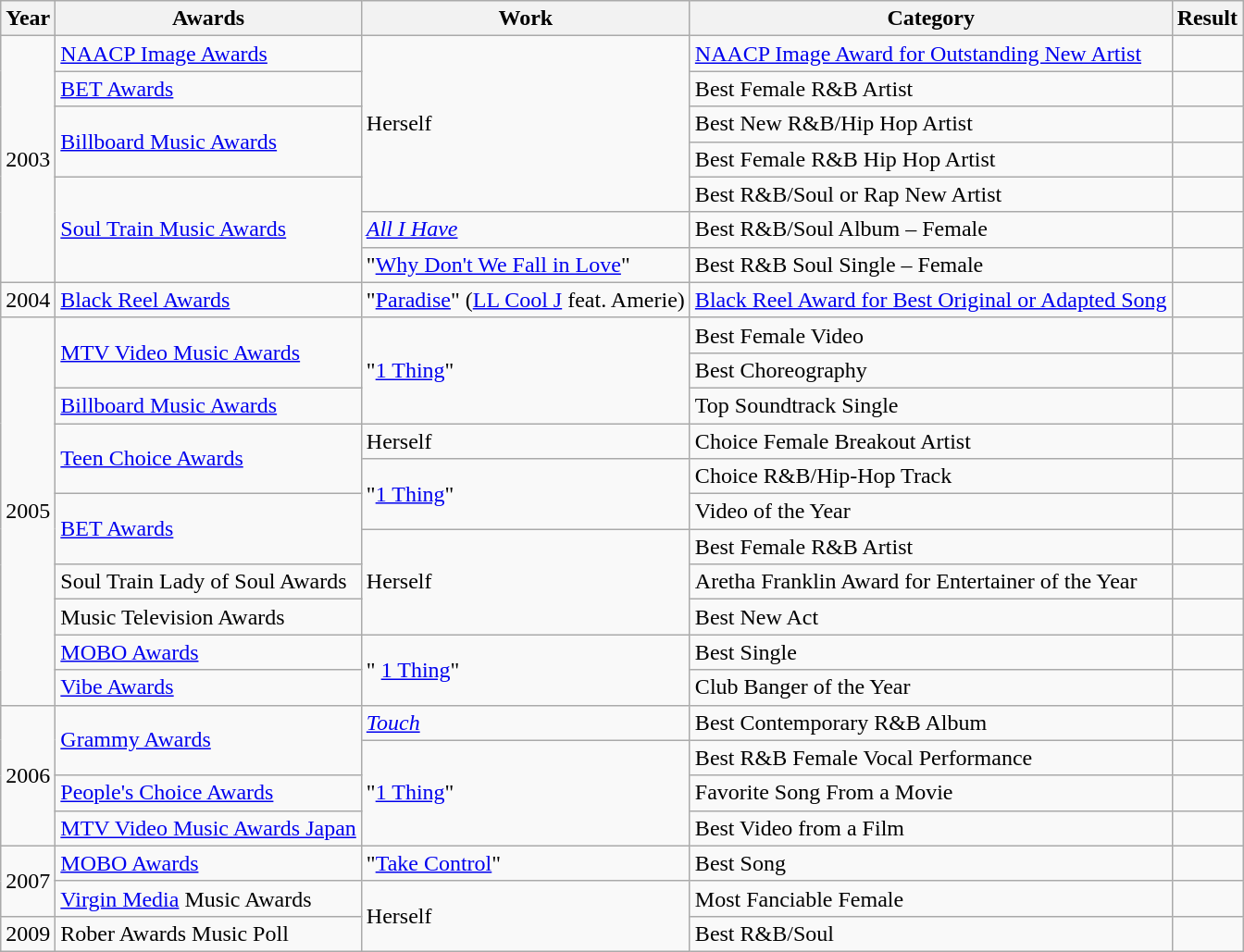<table class=wikitable>
<tr>
<th>Year</th>
<th>Awards</th>
<th>Work</th>
<th>Category</th>
<th>Result</th>
</tr>
<tr>
<td rowspan="7">2003</td>
<td rowspan="1"><a href='#'>NAACP Image Awards</a></td>
<td rowspan="5">Herself</td>
<td><a href='#'>NAACP Image Award for Outstanding New Artist</a></td>
<td></td>
</tr>
<tr>
<td rowspan="1"><a href='#'>BET Awards</a></td>
<td>Best Female R&B Artist</td>
<td></td>
</tr>
<tr>
<td rowspan="2"><a href='#'>Billboard Music Awards</a></td>
<td>Best New R&B/Hip Hop Artist</td>
<td></td>
</tr>
<tr>
<td>Best Female R&B Hip Hop Artist</td>
<td></td>
</tr>
<tr>
<td rowspan="3"><a href='#'>Soul Train Music Awards</a></td>
<td>Best R&B/Soul or Rap New Artist</td>
<td></td>
</tr>
<tr>
<td><em><a href='#'>All I Have</a></em></td>
<td>Best R&B/Soul Album – Female</td>
<td></td>
</tr>
<tr>
<td rowspan="1">"<a href='#'>Why Don't We Fall in Love</a>"</td>
<td>Best R&B Soul Single – Female</td>
<td></td>
</tr>
<tr>
<td rowspan="1">2004</td>
<td rowspan="1"><a href='#'>Black Reel Awards</a></td>
<td rowspan="1">"<a href='#'>Paradise</a>" (<a href='#'>LL Cool J</a> feat. Amerie)</td>
<td><a href='#'>Black Reel Award for Best Original or Adapted Song</a></td>
<td></td>
</tr>
<tr>
<td rowspan="11">2005</td>
<td rowspan="2"><a href='#'>MTV Video Music Awards</a></td>
<td rowspan="3">"<a href='#'>1 Thing</a>"</td>
<td>Best Female Video</td>
<td></td>
</tr>
<tr>
<td>Best Choreography</td>
<td></td>
</tr>
<tr>
<td><a href='#'>Billboard Music Awards</a></td>
<td>Top Soundtrack Single</td>
<td></td>
</tr>
<tr>
<td rowspan="2"><a href='#'>Teen Choice Awards</a></td>
<td>Herself</td>
<td>Choice Female Breakout Artist</td>
<td></td>
</tr>
<tr>
<td rowspan="2">"<a href='#'>1 Thing</a>"</td>
<td>Choice R&B/Hip-Hop Track</td>
<td></td>
</tr>
<tr>
<td rowspan="2"><a href='#'>BET Awards</a></td>
<td>Video of the Year</td>
<td></td>
</tr>
<tr>
<td rowspan="3">Herself</td>
<td>Best Female R&B Artist</td>
<td></td>
</tr>
<tr>
<td rowspan="1">Soul Train Lady of Soul Awards</td>
<td>Aretha Franklin Award for Entertainer of the Year</td>
<td></td>
</tr>
<tr>
<td>Music Television Awards</td>
<td>Best New Act</td>
<td></td>
</tr>
<tr>
<td rowspan="1"><a href='#'>MOBO Awards</a></td>
<td rowspan='2'>" <a href='#'>1 Thing</a>"</td>
<td>Best Single</td>
<td></td>
</tr>
<tr>
<td rowspan="1"><a href='#'>Vibe Awards</a></td>
<td>Club Banger of the Year</td>
<td></td>
</tr>
<tr>
<td rowspan="4">2006</td>
<td rowspan="2"><a href='#'>Grammy Awards</a></td>
<td><em><a href='#'>Touch</a></em></td>
<td>Best Contemporary R&B Album</td>
<td></td>
</tr>
<tr>
<td rowspan="3">"<a href='#'>1 Thing</a>"</td>
<td>Best R&B Female Vocal Performance</td>
<td></td>
</tr>
<tr>
<td><a href='#'>People's Choice Awards</a></td>
<td>Favorite Song From a Movie</td>
<td></td>
</tr>
<tr>
<td><a href='#'>MTV Video Music Awards Japan</a></td>
<td>Best Video from a Film</td>
<td></td>
</tr>
<tr>
<td rowspan="2">2007</td>
<td rowspan="1"><a href='#'>MOBO Awards</a></td>
<td>"<a href='#'>Take Control</a>"</td>
<td>Best Song</td>
<td></td>
</tr>
<tr>
<td><a href='#'>Virgin Media</a> Music Awards</td>
<td rowspan=2>Herself</td>
<td>Most Fanciable Female</td>
<td></td>
</tr>
<tr>
<td rowspan=1>2009</td>
<td rowspan=1>Rober Awards Music Poll</td>
<td>Best R&B/Soul</td>
<td></td>
</tr>
</table>
